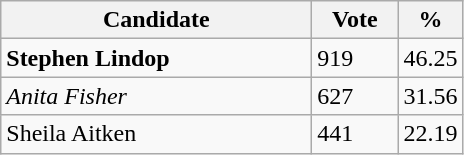<table class="wikitable">
<tr>
<th bgcolor="#DDDDFF" width="200px">Candidate</th>
<th bgcolor="#DDDDFF" width="50px">Vote</th>
<th bgcolor="#DDDDFF" width="30px">%</th>
</tr>
<tr>
<td><strong>Stephen Lindop</strong></td>
<td>919</td>
<td>46.25</td>
</tr>
<tr>
<td><em>Anita Fisher</em></td>
<td>627</td>
<td>31.56</td>
</tr>
<tr>
<td>Sheila Aitken</td>
<td>441</td>
<td>22.19</td>
</tr>
</table>
